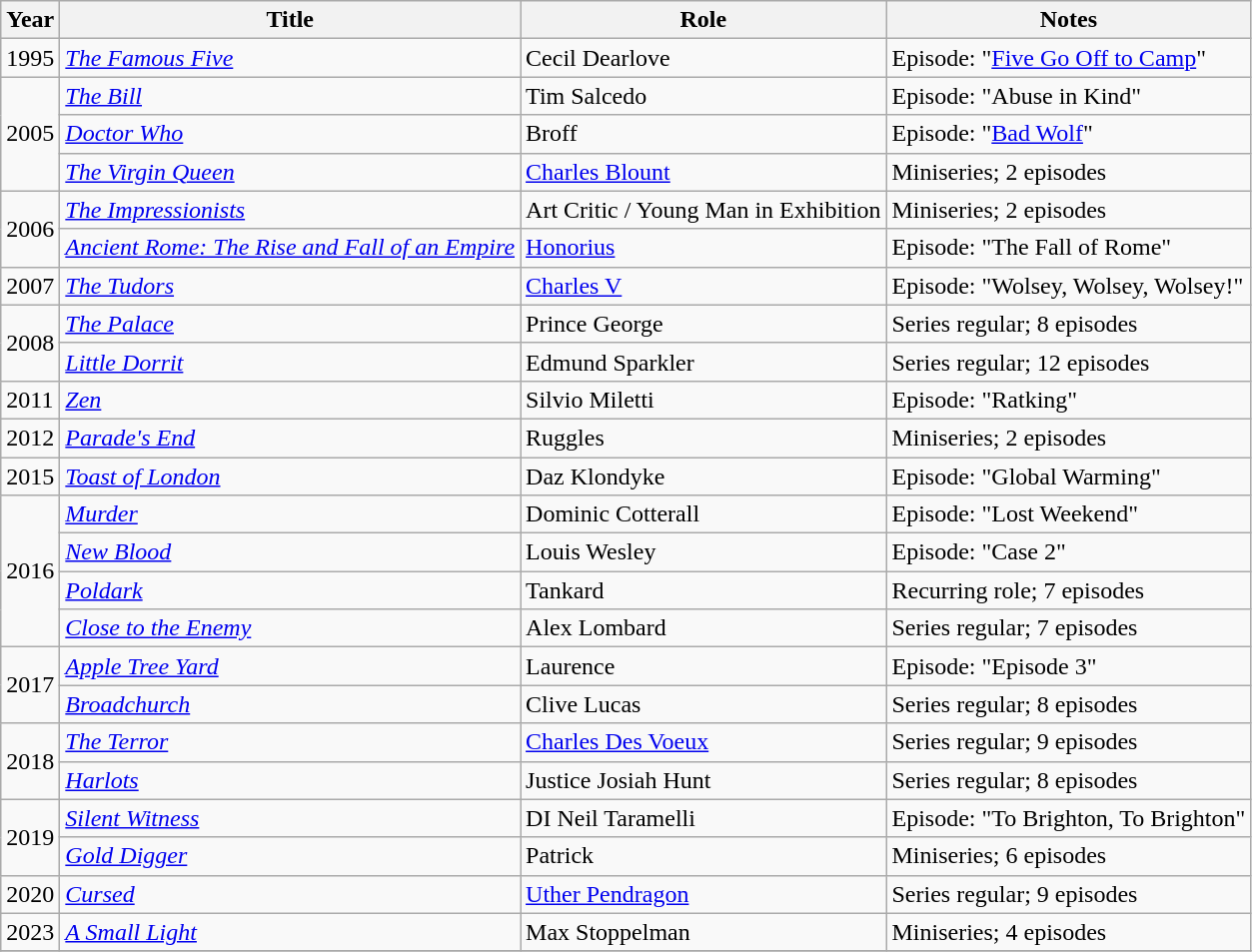<table class="wikitable sortable">
<tr>
<th>Year</th>
<th>Title</th>
<th>Role</th>
<th>Notes</th>
</tr>
<tr>
<td>1995</td>
<td><em><a href='#'>The Famous Five</a></em></td>
<td>Cecil Dearlove</td>
<td>Episode: "<a href='#'>Five Go Off to Camp</a>"</td>
</tr>
<tr>
<td rowspan="3">2005</td>
<td><em><a href='#'>The Bill</a></em></td>
<td>Tim Salcedo</td>
<td>Episode: "Abuse in Kind"</td>
</tr>
<tr>
<td><em><a href='#'>Doctor Who</a></em></td>
<td>Broff</td>
<td>Episode: "<a href='#'>Bad Wolf</a>"</td>
</tr>
<tr>
<td><em><a href='#'>The Virgin Queen</a></em></td>
<td><a href='#'>Charles Blount</a></td>
<td>Miniseries; 2 episodes</td>
</tr>
<tr>
<td rowspan="2">2006</td>
<td><em><a href='#'>The Impressionists</a></em></td>
<td>Art Critic / Young Man in Exhibition</td>
<td>Miniseries; 2 episodes</td>
</tr>
<tr>
<td><em><a href='#'>Ancient Rome: The Rise and Fall of an Empire</a></em></td>
<td><a href='#'>Honorius</a></td>
<td>Episode: "The Fall of Rome"</td>
</tr>
<tr>
<td>2007</td>
<td><em><a href='#'>The Tudors</a></em></td>
<td><a href='#'>Charles V</a></td>
<td>Episode: "Wolsey, Wolsey, Wolsey!"</td>
</tr>
<tr>
<td rowspan="2">2008</td>
<td><em><a href='#'>The Palace</a></em></td>
<td>Prince George</td>
<td>Series regular; 8 episodes</td>
</tr>
<tr>
<td><em><a href='#'>Little Dorrit</a></em></td>
<td>Edmund Sparkler</td>
<td>Series regular; 12 episodes</td>
</tr>
<tr>
<td>2011</td>
<td><em><a href='#'>Zen</a></em></td>
<td>Silvio Miletti</td>
<td>Episode: "Ratking"</td>
</tr>
<tr>
<td>2012</td>
<td><em><a href='#'>Parade's End</a></em></td>
<td>Ruggles</td>
<td>Miniseries; 2 episodes</td>
</tr>
<tr>
<td>2015</td>
<td><em><a href='#'>Toast of London</a></em></td>
<td>Daz Klondyke</td>
<td>Episode: "Global Warming"</td>
</tr>
<tr>
<td rowspan="4">2016</td>
<td><em><a href='#'>Murder</a></em></td>
<td>Dominic Cotterall</td>
<td>Episode: "Lost Weekend"</td>
</tr>
<tr>
<td><em><a href='#'>New Blood</a></em></td>
<td>Louis Wesley</td>
<td>Episode: "Case 2"</td>
</tr>
<tr>
<td><em><a href='#'>Poldark</a></em></td>
<td>Tankard</td>
<td>Recurring role; 7 episodes</td>
</tr>
<tr>
<td><em><a href='#'>Close to the Enemy</a></em></td>
<td>Alex Lombard</td>
<td>Series regular; 7 episodes</td>
</tr>
<tr>
<td rowspan="2">2017</td>
<td><em><a href='#'>Apple Tree Yard</a></em></td>
<td>Laurence</td>
<td>Episode: "Episode 3"</td>
</tr>
<tr>
<td><em><a href='#'>Broadchurch</a></em></td>
<td>Clive Lucas</td>
<td>Series regular; 8 episodes</td>
</tr>
<tr>
<td rowspan="2">2018</td>
<td><em><a href='#'>The Terror</a></em></td>
<td><a href='#'>Charles Des Voeux</a></td>
<td>Series regular; 9 episodes</td>
</tr>
<tr>
<td><em><a href='#'>Harlots</a></em></td>
<td>Justice Josiah Hunt</td>
<td>Series regular; 8 episodes</td>
</tr>
<tr>
<td rowspan="2">2019</td>
<td><em><a href='#'>Silent Witness</a></em></td>
<td>DI Neil Taramelli</td>
<td>Episode: "To Brighton, To Brighton"</td>
</tr>
<tr>
<td><em><a href='#'>Gold Digger</a></em></td>
<td>Patrick</td>
<td>Miniseries; 6 episodes</td>
</tr>
<tr>
<td>2020</td>
<td><em><a href='#'>Cursed</a></em></td>
<td><a href='#'>Uther Pendragon</a></td>
<td>Series regular; 9 episodes</td>
</tr>
<tr>
<td>2023</td>
<td><em><a href='#'>A Small Light</a></em></td>
<td>Max Stoppelman</td>
<td>Miniseries; 4 episodes</td>
</tr>
<tr>
</tr>
</table>
